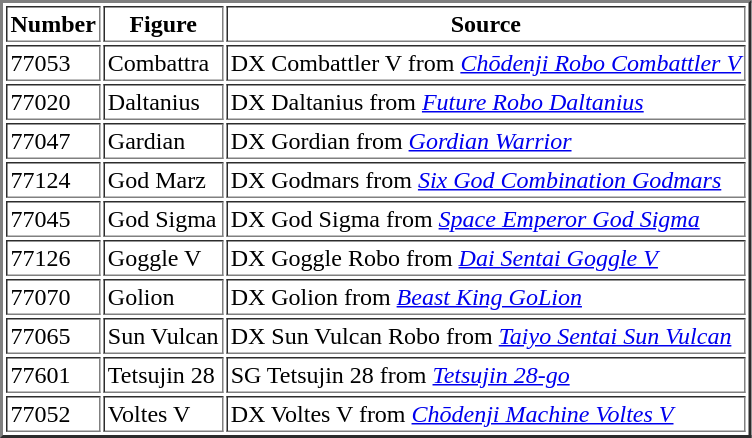<table border="2" cellpadding="2">
<tr>
<th>Number</th>
<th>Figure</th>
<th>Source</th>
</tr>
<tr --->
<td>77053</td>
<td>Combattra</td>
<td>DX Combattler V from <em><a href='#'>Chōdenji Robo Combattler V</a></em></td>
</tr>
<tr --->
<td>77020</td>
<td>Daltanius</td>
<td>DX Daltanius from <em><a href='#'>Future Robo Daltanius</a></em></td>
</tr>
<tr --->
<td>77047</td>
<td>Gardian</td>
<td>DX Gordian from <em><a href='#'>Gordian Warrior</a></em></td>
</tr>
<tr --->
<td>77124</td>
<td>God Marz</td>
<td>DX Godmars from <em><a href='#'>Six God Combination Godmars</a></em></td>
</tr>
<tr --->
<td>77045</td>
<td>God Sigma</td>
<td>DX God Sigma from <em><a href='#'>Space Emperor God Sigma</a></em></td>
</tr>
<tr --->
<td>77126</td>
<td>Goggle V</td>
<td>DX Goggle Robo from <em><a href='#'>Dai Sentai Goggle V</a></em></td>
</tr>
<tr --->
<td>77070</td>
<td>Golion</td>
<td>DX Golion from <em><a href='#'>Beast King GoLion</a></em></td>
</tr>
<tr --->
<td>77065</td>
<td>Sun Vulcan</td>
<td>DX Sun Vulcan Robo from <em><a href='#'>Taiyo Sentai Sun Vulcan</a></em></td>
</tr>
<tr --->
<td>77601</td>
<td>Tetsujin 28</td>
<td>SG Tetsujin 28 from <em><a href='#'>Tetsujin 28-go</a></em></td>
</tr>
<tr --->
<td>77052</td>
<td>Voltes V</td>
<td>DX Voltes V from <em><a href='#'>Chōdenji Machine Voltes V</a></em></td>
</tr>
</table>
